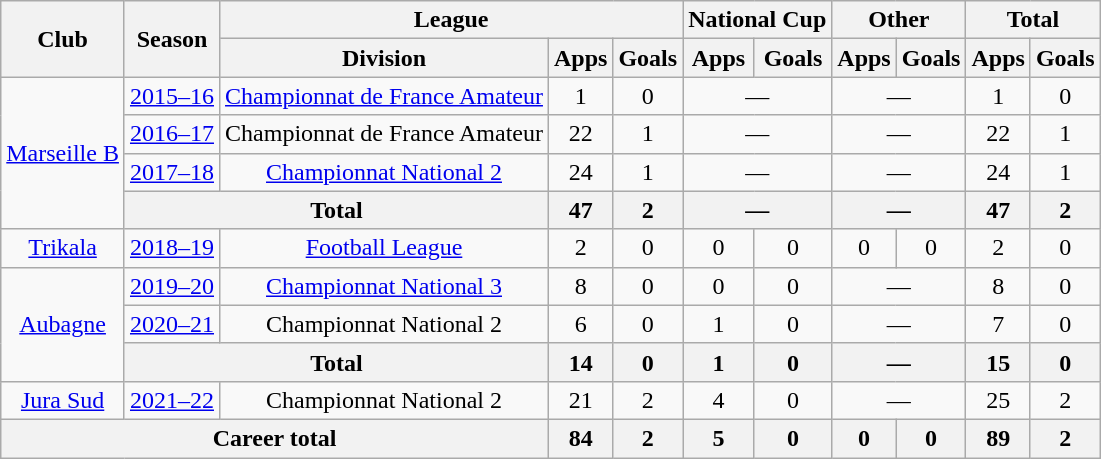<table class="wikitable" style="text-align: center">
<tr>
<th rowspan="2">Club</th>
<th rowspan="2">Season</th>
<th colspan="3">League</th>
<th colspan="2">National Cup</th>
<th colspan="2">Other</th>
<th colspan="2">Total</th>
</tr>
<tr>
<th>Division</th>
<th>Apps</th>
<th>Goals</th>
<th>Apps</th>
<th>Goals</th>
<th>Apps</th>
<th>Goals</th>
<th>Apps</th>
<th>Goals</th>
</tr>
<tr>
<td rowspan="4"><a href='#'>Marseille B</a></td>
<td><a href='#'>2015–16</a></td>
<td><a href='#'>Championnat de France Amateur</a></td>
<td>1</td>
<td>0</td>
<td colspan="2">—</td>
<td colspan="2">—</td>
<td>1</td>
<td>0</td>
</tr>
<tr>
<td><a href='#'>2016–17</a></td>
<td>Championnat de France Amateur</td>
<td>22</td>
<td>1</td>
<td colspan="2">—</td>
<td colspan="2">—</td>
<td>22</td>
<td>1</td>
</tr>
<tr>
<td><a href='#'>2017–18</a></td>
<td><a href='#'>Championnat National 2</a></td>
<td>24</td>
<td>1</td>
<td colspan="2">—</td>
<td colspan="2">—</td>
<td>24</td>
<td>1</td>
</tr>
<tr>
<th colspan="2"><strong>Total</strong></th>
<th>47</th>
<th>2</th>
<th colspan="2">—</th>
<th colspan="2">—</th>
<th>47</th>
<th>2</th>
</tr>
<tr>
<td><a href='#'>Trikala</a></td>
<td><a href='#'>2018–19</a></td>
<td><a href='#'>Football League</a></td>
<td>2</td>
<td>0</td>
<td>0</td>
<td>0</td>
<td>0</td>
<td>0</td>
<td>2</td>
<td>0</td>
</tr>
<tr>
<td rowspan="3"><a href='#'>Aubagne</a></td>
<td><a href='#'>2019–20</a></td>
<td><a href='#'>Championnat National 3</a></td>
<td>8</td>
<td>0</td>
<td>0</td>
<td>0</td>
<td colspan="2">—</td>
<td>8</td>
<td>0</td>
</tr>
<tr>
<td><a href='#'>2020–21</a></td>
<td>Championnat National 2</td>
<td>6</td>
<td>0</td>
<td>1</td>
<td>0</td>
<td colspan="2">—</td>
<td>7</td>
<td>0</td>
</tr>
<tr>
<th colspan="2">Total</th>
<th>14</th>
<th>0</th>
<th>1</th>
<th>0</th>
<th colspan="2">—</th>
<th>15</th>
<th>0</th>
</tr>
<tr>
<td><a href='#'>Jura Sud</a></td>
<td><a href='#'>2021–22</a></td>
<td>Championnat National 2</td>
<td>21</td>
<td>2</td>
<td>4</td>
<td>0</td>
<td colspan="2">—</td>
<td>25</td>
<td>2</td>
</tr>
<tr>
<th colspan="3"><strong>Career total</strong></th>
<th>84</th>
<th>2</th>
<th>5</th>
<th>0</th>
<th>0</th>
<th>0</th>
<th>89</th>
<th>2</th>
</tr>
</table>
